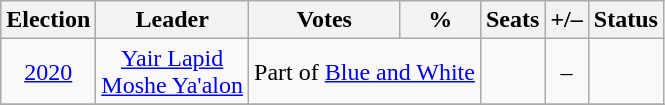<table class=wikitable style=text-align:center>
<tr>
<th>Election</th>
<th>Leader</th>
<th>Votes</th>
<th>%</th>
<th>Seats</th>
<th>+/–</th>
<th>Status</th>
</tr>
<tr>
<td><a href='#'>2020</a></td>
<td><a href='#'>Yair Lapid</a><br><a href='#'>Moshe Ya'alon</a></td>
<td colspan=2>Part of <a href='#'>Blue and White</a></td>
<td></td>
<td>–</td>
<td></td>
</tr>
<tr>
</tr>
</table>
